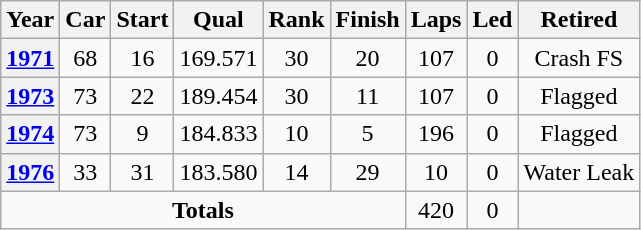<table class="wikitable" style="text-align:center">
<tr>
<th>Year</th>
<th>Car</th>
<th>Start</th>
<th>Qual</th>
<th>Rank</th>
<th>Finish</th>
<th>Laps</th>
<th>Led</th>
<th>Retired</th>
</tr>
<tr>
<th><a href='#'>1971</a></th>
<td>68</td>
<td>16</td>
<td>169.571</td>
<td>30</td>
<td>20</td>
<td>107</td>
<td>0</td>
<td>Crash FS</td>
</tr>
<tr>
<th><a href='#'>1973</a></th>
<td>73</td>
<td>22</td>
<td>189.454</td>
<td>30</td>
<td>11</td>
<td>107</td>
<td>0</td>
<td>Flagged</td>
</tr>
<tr>
<th><a href='#'>1974</a></th>
<td>73</td>
<td>9</td>
<td>184.833</td>
<td>10</td>
<td>5</td>
<td>196</td>
<td>0</td>
<td>Flagged</td>
</tr>
<tr>
<th><a href='#'>1976</a></th>
<td>33</td>
<td>31</td>
<td>183.580</td>
<td>14</td>
<td>29</td>
<td>10</td>
<td>0</td>
<td>Water Leak</td>
</tr>
<tr>
<td colspan=6><strong>Totals</strong></td>
<td>420</td>
<td>0</td>
<td></td>
</tr>
</table>
